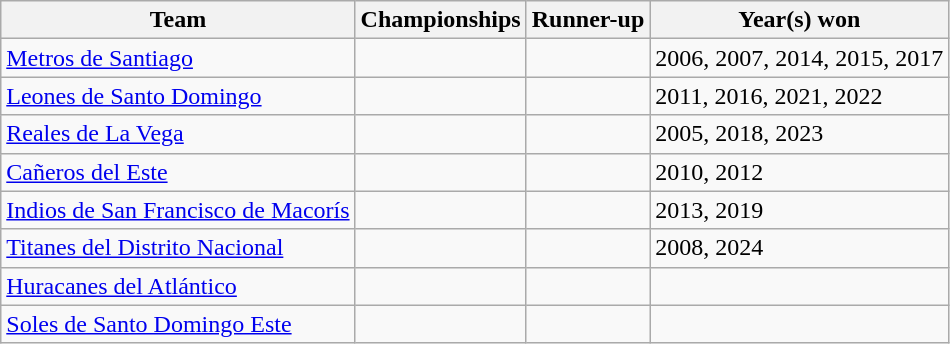<table class="wikitable sortable">
<tr>
<th>Team</th>
<th>Championships</th>
<th>Runner-up</th>
<th>Year(s) won</th>
</tr>
<tr>
<td><a href='#'>Metros de Santiago</a></td>
<td></td>
<td></td>
<td>2006, 2007, 2014, 2015, 2017</td>
</tr>
<tr>
<td><a href='#'>Leones de Santo Domingo</a></td>
<td></td>
<td></td>
<td>2011, 2016, 2021, 2022</td>
</tr>
<tr>
<td><a href='#'>Reales de La Vega</a></td>
<td></td>
<td></td>
<td>2005, 2018, 2023</td>
</tr>
<tr>
<td><a href='#'>Cañeros del Este</a></td>
<td></td>
<td></td>
<td>2010, 2012</td>
</tr>
<tr>
<td><a href='#'>Indios de San Francisco de Macorís</a></td>
<td></td>
<td></td>
<td>2013, 2019</td>
</tr>
<tr>
<td><a href='#'>Titanes del Distrito Nacional</a></td>
<td></td>
<td></td>
<td>2008, 2024</td>
</tr>
<tr>
<td><a href='#'>Huracanes del Atlántico</a></td>
<td></td>
<td></td>
<td></td>
</tr>
<tr>
<td><a href='#'>Soles de Santo Domingo Este</a></td>
<td></td>
<td></td>
<td></td>
</tr>
</table>
